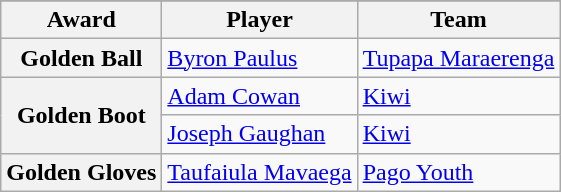<table class="wikitable" style="text-align:center; float:left; margin-right:1em;">
<tr>
</tr>
<tr>
<th>Award</th>
<th>Player</th>
<th>Team</th>
</tr>
<tr>
<th>Golden Ball</th>
<td align=left> <a href='#'>Byron Paulus</a></td>
<td align=left> <a href='#'>Tupapa Maraerenga</a></td>
</tr>
<tr>
<th rowspan=2>Golden Boot</th>
<td align=left> <a href='#'>Adam Cowan</a></td>
<td align=left> <a href='#'>Kiwi</a></td>
</tr>
<tr>
<td align=left> <a href='#'>Joseph Gaughan</a></td>
<td align=left> <a href='#'>Kiwi</a></td>
</tr>
<tr>
<th>Golden Gloves</th>
<td align=left> <a href='#'>Taufaiula Mavaega</a></td>
<td align=left> <a href='#'>Pago Youth</a></td>
</tr>
</table>
